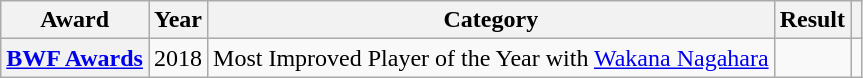<table class="wikitable plainrowheaders sortable">
<tr>
<th scope="col">Award</th>
<th scope="col">Year</th>
<th scope="col">Category</th>
<th scope="col">Result</th>
<th scope="col" class="unsortable"></th>
</tr>
<tr>
<th scope="row"><a href='#'>BWF Awards</a></th>
<td align="center">2018</td>
<td>Most Improved Player of the Year with <a href='#'>Wakana Nagahara</a></td>
<td></td>
<td align="center"></td>
</tr>
</table>
